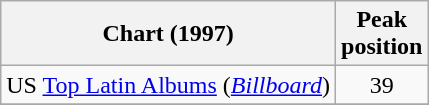<table class="wikitable">
<tr>
<th align="center">Chart (1997)</th>
<th align="center">Peak<br>position</th>
</tr>
<tr>
<td align="left">US <a href='#'>Top Latin Albums</a> (<em><a href='#'>Billboard</a></em>)</td>
<td align="center">39</td>
</tr>
<tr>
</tr>
</table>
